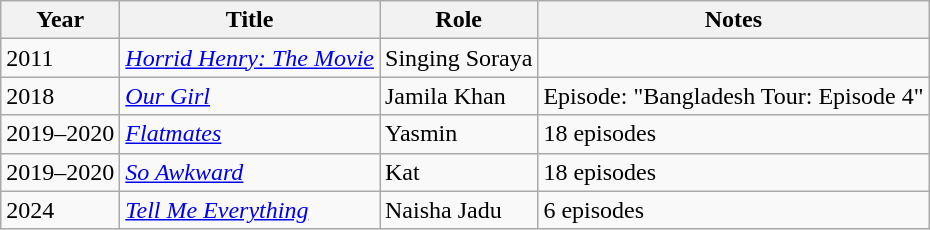<table class="wikitable sortable">
<tr>
<th>Year</th>
<th>Title</th>
<th>Role</th>
<th>Notes</th>
</tr>
<tr>
<td>2011</td>
<td><em><a href='#'>Horrid Henry: The Movie</a></em></td>
<td>Singing Soraya</td>
<td></td>
</tr>
<tr>
<td>2018</td>
<td><em><a href='#'>Our Girl</a></em></td>
<td>Jamila Khan</td>
<td>Episode: "Bangladesh Tour: Episode 4"</td>
</tr>
<tr>
<td>2019–2020</td>
<td><em><a href='#'>Flatmates</a></em></td>
<td>Yasmin</td>
<td>18 episodes</td>
</tr>
<tr>
<td>2019–2020</td>
<td><em><a href='#'>So Awkward</a></em></td>
<td>Kat</td>
<td>18 episodes</td>
</tr>
<tr>
<td>2024</td>
<td><em><a href='#'>Tell Me Everything</a></em></td>
<td>Naisha Jadu</td>
<td>6 episodes</td>
</tr>
</table>
